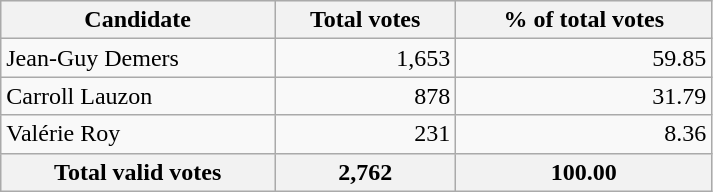<table style="width:475px;" class="wikitable">
<tr bgcolor="#EEEEEE">
<th align="left">Candidate</th>
<th align="right">Total votes</th>
<th align="right">% of total votes</th>
</tr>
<tr>
<td align="left">Jean-Guy Demers</td>
<td align="right">1,653</td>
<td align="right">59.85</td>
</tr>
<tr>
<td align="left">Carroll Lauzon</td>
<td align="right">878</td>
<td align="right">31.79</td>
</tr>
<tr>
<td align="left">Valérie Roy</td>
<td align="right">231</td>
<td align="right">8.36</td>
</tr>
<tr bgcolor="#EEEEEE">
<th align="left">Total valid votes</th>
<th align="right">2,762</th>
<th align="right">100.00</th>
</tr>
</table>
